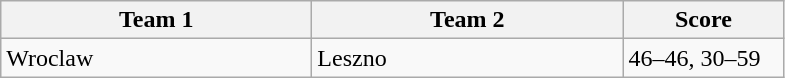<table class="wikitable" style="font-size: 100%">
<tr>
<th width=200>Team 1</th>
<th width=200>Team 2</th>
<th width=100>Score</th>
</tr>
<tr>
<td>Wroclaw</td>
<td>Leszno</td>
<td>46–46, 30–59</td>
</tr>
</table>
